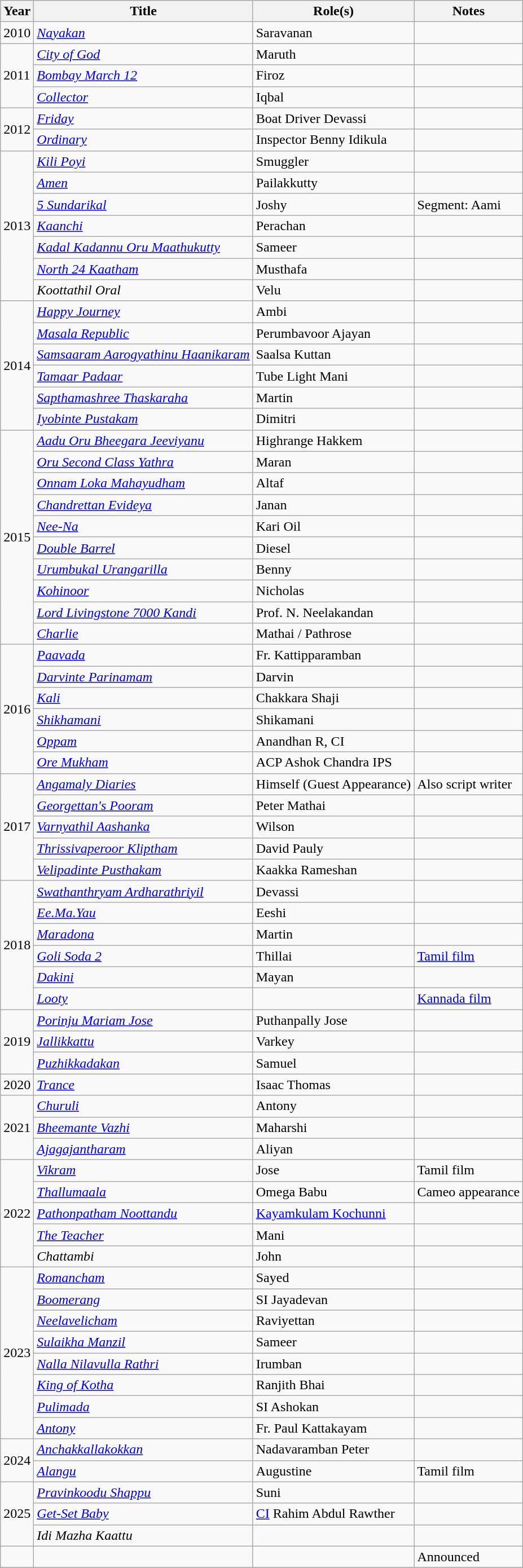<table class="wikitable sortable">
<tr>
<th>Year</th>
<th>Title</th>
<th>Role(s)</th>
<th class="unsortable">Notes</th>
</tr>
<tr>
<td>2010</td>
<td><em><a href='#'>Nayakan</a></em></td>
<td>Saravanan</td>
<td></td>
</tr>
<tr>
<td rowspan="3">2011</td>
<td><em><a href='#'>City of God</a></em></td>
<td>Maruth</td>
<td></td>
</tr>
<tr>
<td><em><a href='#'>Bombay March 12</a></em></td>
<td>Firoz</td>
<td></td>
</tr>
<tr>
<td><em><a href='#'>Collector</a></em></td>
<td>Iqbal</td>
<td></td>
</tr>
<tr>
<td rowspan=2>2012</td>
<td><em><a href='#'>Friday</a></em></td>
<td>Boat Driver Devassi</td>
<td></td>
</tr>
<tr>
<td><em><a href='#'>Ordinary</a></em></td>
<td>Inspector Benny Idikula</td>
<td></td>
</tr>
<tr>
<td rowspan=7>2013</td>
<td><em><a href='#'>Kili Poyi</a></em></td>
<td>Smuggler</td>
<td></td>
</tr>
<tr>
<td><em><a href='#'>Amen</a></em></td>
<td>Pailakkutty</td>
<td></td>
</tr>
<tr>
<td><em><a href='#'>5 Sundarikal</a></em></td>
<td>Joshy</td>
<td>Segment: Aami</td>
</tr>
<tr>
<td><em><a href='#'>Kaanchi</a></em></td>
<td>Perachan</td>
<td></td>
</tr>
<tr>
<td><em><a href='#'>Kadal Kadannu Oru Maathukutty</a></em></td>
<td>Sameer</td>
<td></td>
</tr>
<tr>
<td><em><a href='#'>North 24 Kaatham</a></em></td>
<td>Musthafa</td>
<td></td>
</tr>
<tr>
<td><em>Koottathil Oral</em></td>
<td>Velu</td>
<td></td>
</tr>
<tr>
<td rowspan=6>2014</td>
<td><em><a href='#'>Happy Journey</a></em></td>
<td>Ambi</td>
<td></td>
</tr>
<tr>
<td><em><a href='#'>Masala Republic</a></em></td>
<td>Perumbavoor Ajayan</td>
<td></td>
</tr>
<tr>
<td><em><a href='#'>Samsaaram Aarogyathinu Haanikaram</a></em></td>
<td>Saalsa Kuttan</td>
<td></td>
</tr>
<tr>
<td><em><a href='#'>Tamaar Padaar</a></em></td>
<td>Tube Light Mani</td>
<td></td>
</tr>
<tr>
<td><em><a href='#'>Sapthamashree Thaskaraha</a></em></td>
<td>Martin</td>
<td></td>
</tr>
<tr>
<td><em><a href='#'>Iyobinte Pustakam</a></em></td>
<td>Dimitri</td>
<td></td>
</tr>
<tr>
<td rowspan=10>2015</td>
<td><em><a href='#'>Aadu Oru Bheegara Jeeviyanu</a></em></td>
<td>Highrange Hakkem</td>
<td></td>
</tr>
<tr>
<td><em><a href='#'>Oru Second Class Yathra</a></em></td>
<td>Maran</td>
<td></td>
</tr>
<tr>
<td><em><a href='#'>Onnam Loka Mahayudham</a></em></td>
<td>Altaf</td>
<td></td>
</tr>
<tr>
<td><em><a href='#'>Chandrettan Evideya</a></em></td>
<td>Janan</td>
<td></td>
</tr>
<tr>
<td><em><a href='#'>Nee-Na</a></em></td>
<td>Kari Oil</td>
<td></td>
</tr>
<tr>
<td><em><a href='#'>Double Barrel</a></em></td>
<td>Diesel</td>
<td></td>
</tr>
<tr>
<td><em><a href='#'>Urumbukal Urangarilla</a></em></td>
<td>Benny</td>
<td></td>
</tr>
<tr>
<td><em><a href='#'>Kohinoor</a></em></td>
<td>Nicholas</td>
<td></td>
</tr>
<tr>
<td><em><a href='#'>Lord Livingstone 7000 Kandi</a></em></td>
<td>Prof. N. Neelakandan</td>
<td></td>
</tr>
<tr>
<td><em><a href='#'>Charlie</a></em></td>
<td>Mathai / Pathrose</td>
<td></td>
</tr>
<tr>
<td rowspan=6>2016</td>
<td><em><a href='#'>Paavada</a></em></td>
<td>Fr. Kattipparamban</td>
<td></td>
</tr>
<tr>
<td><em><a href='#'>Darvinte Parinamam</a></em></td>
<td>Darvin</td>
<td></td>
</tr>
<tr>
<td><em><a href='#'>Kali</a></em></td>
<td>Chakkara Shaji</td>
<td></td>
</tr>
<tr>
<td><em><a href='#'>Shikhamani</a></em></td>
<td>Shikamani</td>
<td></td>
</tr>
<tr>
<td><em><a href='#'>Oppam</a></em></td>
<td>Anandhan R, CI</td>
<td></td>
</tr>
<tr>
<td><em><a href='#'>Ore Mukham</a></em></td>
<td>ACP Ashok Chandra IPS</td>
<td></td>
</tr>
<tr>
<td rowspan=5>2017</td>
<td><em><a href='#'>Angamaly Diaries</a></em></td>
<td>Himself (Guest Appearance)</td>
<td>Also script writer</td>
</tr>
<tr>
<td><em><a href='#'>Georgettan's Pooram</a></em></td>
<td>Peter Mathai</td>
<td></td>
</tr>
<tr>
<td><em><a href='#'>Varnyathil Aashanka</a></em></td>
<td>Wilson</td>
<td></td>
</tr>
<tr>
<td><em><a href='#'>Thrissivaperoor Kliptham</a></em></td>
<td>David Pauly</td>
<td></td>
</tr>
<tr>
<td><em><a href='#'>Velipadinte Pusthakam</a></em></td>
<td>Kaakka Rameshan</td>
</tr>
<tr>
<td rowspan="6">2018</td>
<td><em><a href='#'>Swathanthryam Ardharathriyil</a></em></td>
<td>Devassi</td>
<td></td>
</tr>
<tr>
<td><em><a href='#'>Ee.Ma.Yau</a></em></td>
<td>Eeshi</td>
<td></td>
</tr>
<tr>
<td><em><a href='#'>Maradona</a></em></td>
<td>Martin</td>
<td></td>
</tr>
<tr>
<td><em><a href='#'>Goli Soda 2</a></em></td>
<td>Thillai</td>
<td><a href='#'>Tamil film</a></td>
</tr>
<tr>
<td><em><a href='#'>Dakini</a></em></td>
<td>Mayan</td>
<td></td>
</tr>
<tr>
<td><em><a href='#'>Looty</a></em></td>
<td></td>
<td><a href='#'>Kannada film</a></td>
</tr>
<tr>
<td rowspan="3">2019</td>
<td><em><a href='#'>Porinju Mariam Jose</a></em></td>
<td>Puthanpally Jose</td>
<td></td>
</tr>
<tr>
<td><em><a href='#'>Jallikkattu</a></em></td>
<td>Varkey</td>
<td></td>
</tr>
<tr>
<td><em><a href='#'>Puzhikkadakan</a></em></td>
<td>Samuel</td>
<td></td>
</tr>
<tr>
<td>2020</td>
<td><em><a href='#'>Trance</a></em></td>
<td>Isaac Thomas</td>
<td></td>
</tr>
<tr>
<td rowspan=3>2021</td>
<td><em><a href='#'>Churuli</a></em></td>
<td>Antony</td>
<td></td>
</tr>
<tr>
<td><em><a href='#'>Bheemante Vazhi</a></em></td>
<td>Maharshi</td>
<td></td>
</tr>
<tr>
<td><em><a href='#'>Ajagajantharam</a></em></td>
<td>Aliyan</td>
<td></td>
</tr>
<tr>
<td rowspan=5>2022</td>
<td><em><a href='#'>Vikram</a></em></td>
<td>Jose</td>
<td>Tamil film</td>
</tr>
<tr>
<td><em><a href='#'>Thallumaala</a></em></td>
<td>Omega Babu</td>
<td>Cameo appearance</td>
</tr>
<tr>
<td><em><a href='#'>Pathonpatham Noottandu</a></em></td>
<td><a href='#'>Kayamkulam Kochunni</a></td>
<td></td>
</tr>
<tr>
<td><em><a href='#'>The Teacher</a></em></td>
<td>Mani</td>
<td></td>
</tr>
<tr>
<td><em>Chattambi</em></td>
<td>John</td>
<td></td>
</tr>
<tr>
<td rowspan="8">2023</td>
<td><em><a href='#'>Romancham</a></em></td>
<td>Sayed</td>
<td></td>
</tr>
<tr>
<td><em><a href='#'>Boomerang</a></em></td>
<td>SI Jayadevan</td>
<td></td>
</tr>
<tr>
<td><em><a href='#'>Neelavelicham</a></em></td>
<td>Raviyettan</td>
<td></td>
</tr>
<tr>
<td><em><a href='#'>Sulaikha Manzil</a></em></td>
<td>Sameer</td>
<td></td>
</tr>
<tr>
<td><em><a href='#'>Nalla Nilavulla Rathri</a></em></td>
<td>Irumban</td>
<td></td>
</tr>
<tr>
<td><em><a href='#'>King of Kotha</a></em></td>
<td>Ranjith Bhai</td>
<td></td>
</tr>
<tr>
<td><em><a href='#'>Pulimada</a></em></td>
<td>SI Ashokan</td>
<td></td>
</tr>
<tr>
<td><em><a href='#'>Antony</a></em></td>
<td>Fr. Paul Kattakayam</td>
<td></td>
</tr>
<tr>
<td rowspan=2>2024</td>
<td><em><a href='#'>Anchakkallakokkan</a></em></td>
<td>Nadavaramban Peter</td>
<td></td>
</tr>
<tr>
<td><em><a href='#'>Alangu</a></em></td>
<td>Augustine</td>
<td>Tamil film</td>
</tr>
<tr>
<td rowspan=3>2025</td>
<td><em><a href='#'>Pravinkoodu Shappu</a></em></td>
<td>Suni</td>
<td></td>
</tr>
<tr>
<td><em><a href='#'>Get-Set Baby</a></em></td>
<td><a href='#'>CI</a> Rahim Abdul Rawther</td>
<td></td>
</tr>
<tr>
<td><em>Idi Mazha Kaattu</em></td>
<td></td>
<td></td>
</tr>
<tr>
<td></td>
<td></td>
<td></td>
<td>Announced</td>
</tr>
<tr>
</tr>
</table>
